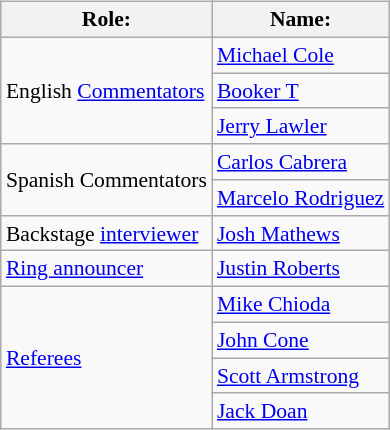<table class=wikitable style="font-size:90%; margin: 0.5em 0 0.5em 1em; float: right; clear: right;">
<tr>
<th>Role:</th>
<th>Name:</th>
</tr>
<tr>
<td rowspan=3>English <a href='#'>Commentators</a></td>
<td><a href='#'>Michael Cole</a></td>
</tr>
<tr>
<td><a href='#'>Booker T</a></td>
</tr>
<tr>
<td><a href='#'>Jerry Lawler</a></td>
</tr>
<tr>
<td rowspan=2>Spanish Commentators</td>
<td><a href='#'>Carlos Cabrera</a></td>
</tr>
<tr>
<td><a href='#'>Marcelo Rodriguez</a></td>
</tr>
<tr>
<td>Backstage <a href='#'>interviewer</a></td>
<td><a href='#'>Josh Mathews</a></td>
</tr>
<tr>
<td><a href='#'>Ring announcer</a></td>
<td><a href='#'>Justin Roberts</a></td>
</tr>
<tr>
<td rowspan=4><a href='#'>Referees</a></td>
<td><a href='#'>Mike Chioda</a></td>
</tr>
<tr>
<td><a href='#'>John Cone</a></td>
</tr>
<tr>
<td><a href='#'>Scott Armstrong</a></td>
</tr>
<tr>
<td><a href='#'>Jack Doan</a></td>
</tr>
</table>
